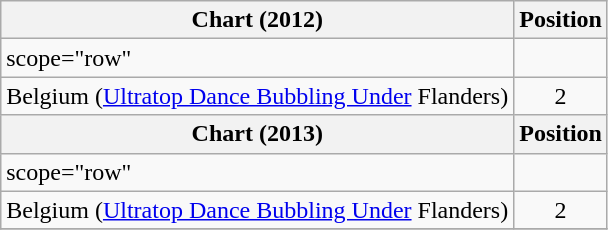<table class="wikitable sortable plainrowheaders">
<tr>
<th>Chart (2012)</th>
<th>Position</th>
</tr>
<tr>
<td>scope="row"</td>
</tr>
<tr>
<td>Belgium (<a href='#'>Ultratop Dance Bubbling Under</a> Flanders)</td>
<td style="text-align:center;">2</td>
</tr>
<tr>
<th>Chart (2013)</th>
<th>Position</th>
</tr>
<tr>
<td>scope="row"</td>
</tr>
<tr>
<td>Belgium (<a href='#'>Ultratop Dance Bubbling Under</a> Flanders)</td>
<td style="text-align:center;">2</td>
</tr>
<tr>
</tr>
</table>
